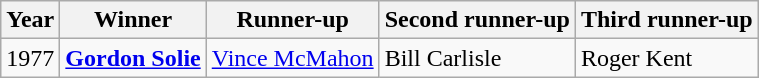<table class="wikitable">
<tr>
<th>Year</th>
<th>Winner</th>
<th>Runner-up</th>
<th>Second runner-up</th>
<th>Third runner-up</th>
</tr>
<tr>
<td>1977</td>
<td><strong><a href='#'>Gordon Solie</a></strong></td>
<td><a href='#'>Vince McMahon</a></td>
<td>Bill Carlisle</td>
<td>Roger Kent</td>
</tr>
</table>
